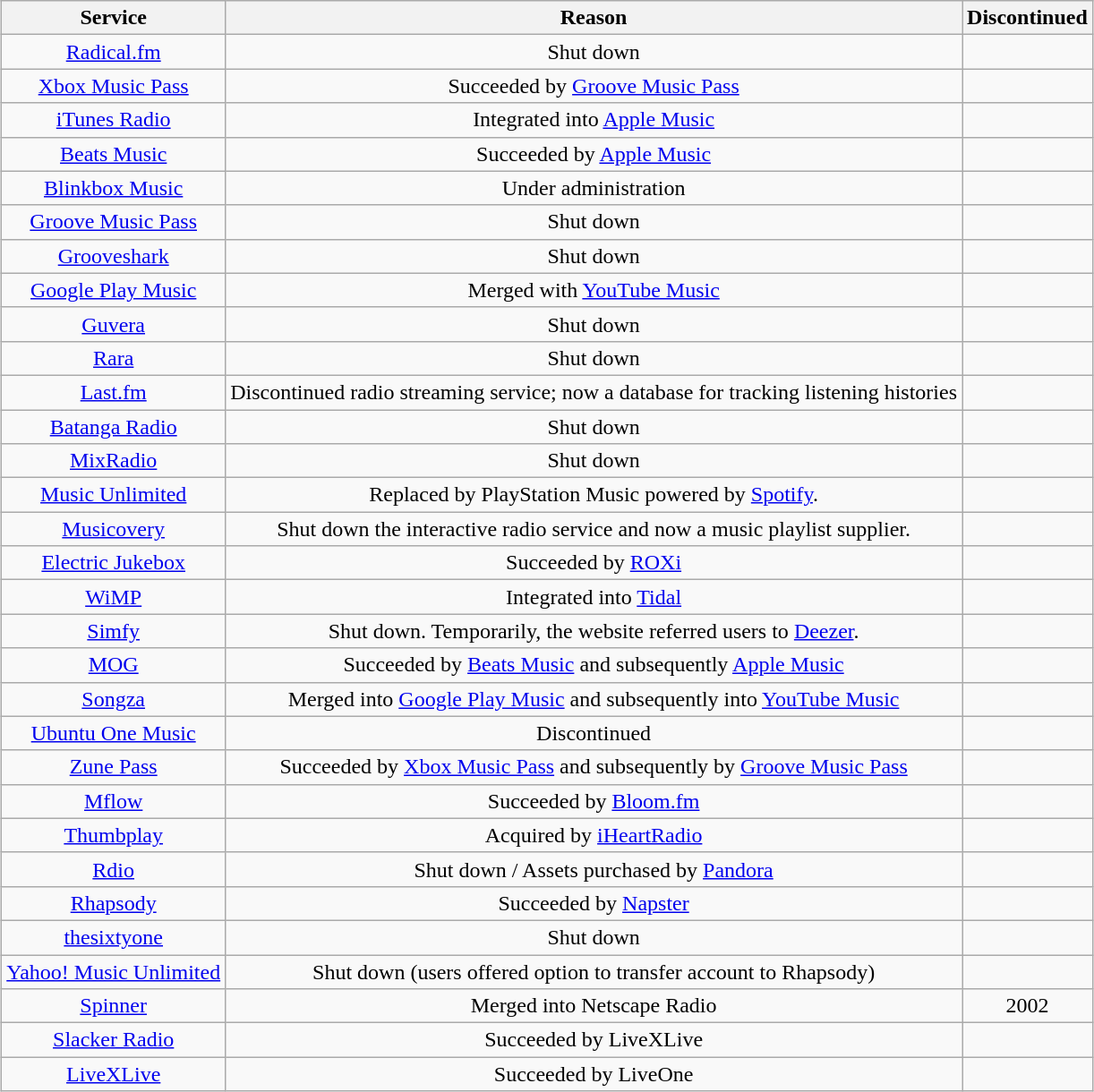<table class="sortable wikitable" style="text-align: center; width: auto; margin: auto auto;">
<tr>
<th>Service</th>
<th>Reason</th>
<th tlf>Discontinued</th>
</tr>
<tr>
<td><a href='#'>Radical.fm</a></td>
<td>Shut down</td>
<td></td>
</tr>
<tr>
<td><a href='#'>Xbox Music Pass</a></td>
<td>Succeeded by <a href='#'>Groove Music Pass</a></td>
<td></td>
</tr>
<tr>
<td><a href='#'>iTunes Radio</a></td>
<td>Integrated into <a href='#'>Apple Music</a></td>
<td></td>
</tr>
<tr>
<td><a href='#'>Beats Music</a></td>
<td>Succeeded by <a href='#'>Apple Music</a></td>
<td></td>
</tr>
<tr>
<td><a href='#'>Blinkbox Music</a></td>
<td>Under administration</td>
<td></td>
</tr>
<tr>
<td><a href='#'>Groove Music Pass</a></td>
<td>Shut down</td>
<td></td>
</tr>
<tr>
<td><a href='#'>Grooveshark</a></td>
<td>Shut down</td>
<td></td>
</tr>
<tr>
<td><a href='#'>Google Play Music</a></td>
<td>Merged with <a href='#'>YouTube Music</a></td>
<td></td>
</tr>
<tr>
<td><a href='#'>Guvera</a></td>
<td>Shut down</td>
<td></td>
</tr>
<tr>
<td><a href='#'>Rara</a></td>
<td>Shut down</td>
<td></td>
</tr>
<tr>
<td><a href='#'>Last.fm</a></td>
<td>Discontinued radio streaming service; now a database for tracking listening histories</td>
<td></td>
</tr>
<tr>
<td><a href='#'>Batanga Radio</a></td>
<td>Shut down</td>
<td></td>
</tr>
<tr>
<td><a href='#'>MixRadio</a></td>
<td>Shut down</td>
<td></td>
</tr>
<tr>
<td><a href='#'>Music Unlimited</a></td>
<td>Replaced by PlayStation Music powered by <a href='#'>Spotify</a>.</td>
<td></td>
</tr>
<tr>
<td><a href='#'>Musicovery</a></td>
<td>Shut down the interactive radio service and now a music playlist supplier.</td>
<td></td>
</tr>
<tr>
<td><a href='#'>Electric Jukebox</a></td>
<td>Succeeded by <a href='#'>ROXi</a></td>
<td></td>
</tr>
<tr>
<td><a href='#'>WiMP</a></td>
<td>Integrated into <a href='#'>Tidal</a></td>
<td></td>
</tr>
<tr>
<td><a href='#'>Simfy</a></td>
<td>Shut down. Temporarily, the website referred users to <a href='#'>Deezer</a>.</td>
<td></td>
</tr>
<tr>
<td><a href='#'>MOG</a></td>
<td>Succeeded by <a href='#'>Beats Music</a> and subsequently <a href='#'>Apple Music</a></td>
<td></td>
</tr>
<tr>
<td><a href='#'>Songza</a></td>
<td>Merged into <a href='#'>Google Play Music</a> and subsequently into <a href='#'>YouTube Music</a></td>
<td></td>
</tr>
<tr>
<td><a href='#'>Ubuntu One Music</a></td>
<td>Discontinued</td>
<td></td>
</tr>
<tr>
<td><a href='#'>Zune Pass</a></td>
<td>Succeeded by <a href='#'>Xbox Music Pass</a> and subsequently by <a href='#'>Groove Music Pass</a></td>
<td></td>
</tr>
<tr>
<td><a href='#'>Mflow</a></td>
<td>Succeeded by <a href='#'>Bloom.fm</a></td>
<td></td>
</tr>
<tr>
<td><a href='#'>Thumbplay</a></td>
<td>Acquired by <a href='#'>iHeartRadio</a></td>
<td></td>
</tr>
<tr>
<td><a href='#'>Rdio</a></td>
<td>Shut down / Assets purchased by <a href='#'>Pandora</a></td>
<td></td>
</tr>
<tr>
<td><a href='#'>Rhapsody</a></td>
<td>Succeeded by <a href='#'>Napster</a></td>
<td></td>
</tr>
<tr>
<td><a href='#'>thesixtyone</a></td>
<td>Shut down</td>
<td></td>
</tr>
<tr>
<td><a href='#'>Yahoo! Music Unlimited</a></td>
<td>Shut down (users offered option to transfer account to Rhapsody)</td>
<td></td>
</tr>
<tr>
<td><a href='#'>Spinner</a></td>
<td>Merged into Netscape Radio</td>
<td>2002</td>
</tr>
<tr>
<td><a href='#'>Slacker Radio</a></td>
<td>Succeeded by LiveXLive</td>
<td></td>
</tr>
<tr>
<td><a href='#'>LiveXLive</a></td>
<td>Succeeded by LiveOne</td>
<td></td>
</tr>
</table>
